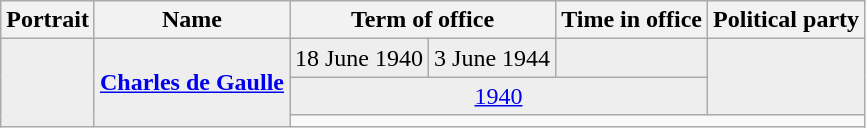<table class="wikitable">
<tr ->
<th>Portrait</th>
<th>Name<br></th>
<th colspan=2>Term of office</th>
<th>Time in office</th>
<th>Political party</th>
</tr>
<tr - bgcolor=#EEEEEE>
<td rowspan=3></td>
<td rowspan=3 align=center><strong><a href='#'>Charles de Gaulle</a></strong><br></td>
<td>18 June 1940</td>
<td>3 June 1944</td>
<td></td>
<td rowspan=2></td>
</tr>
<tr bgcolor=#EEEEEE>
<td colspan=3 align=center><a href='#'>1940</a></td>
</tr>
<tr>
<td colspan=4></td>
</tr>
</table>
